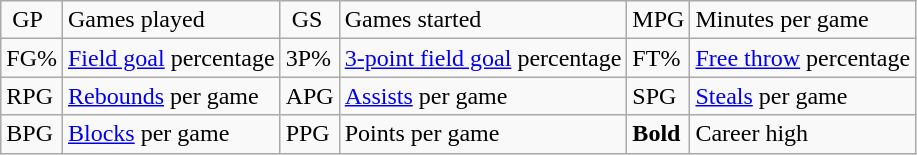<table class="wikitable">
<tr>
<td> GP</td>
<td>Games played</td>
<td> GS</td>
<td>Games started</td>
<td>MPG</td>
<td>Minutes per game</td>
</tr>
<tr>
<td>FG%</td>
<td><a href='#'>Field goal</a> percentage</td>
<td>3P%</td>
<td><a href='#'>3-point field goal</a> percentage</td>
<td>FT%</td>
<td><a href='#'>Free throw</a> percentage</td>
</tr>
<tr>
<td>RPG</td>
<td><a href='#'>Rebounds</a> per game</td>
<td>APG</td>
<td><a href='#'>Assists</a> per game</td>
<td>SPG</td>
<td><a href='#'>Steals</a> per game</td>
</tr>
<tr>
<td>BPG</td>
<td><a href='#'>Blocks</a> per game</td>
<td>PPG</td>
<td>Points per game</td>
<td><strong>Bold</strong></td>
<td>Career high</td>
</tr>
</table>
